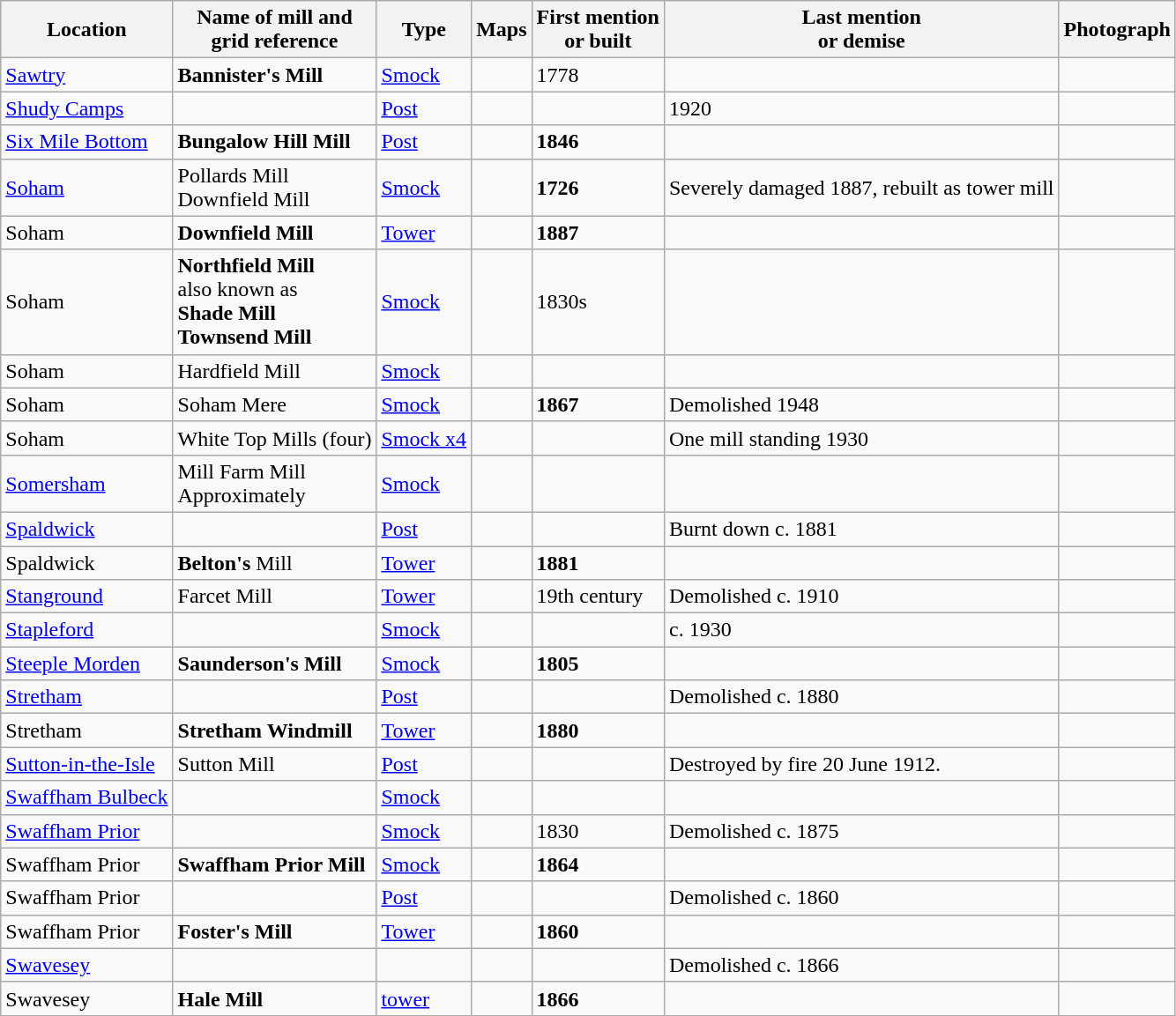<table class="wikitable">
<tr>
<th>Location</th>
<th>Name of mill and<br>grid reference</th>
<th>Type</th>
<th>Maps</th>
<th>First mention<br>or built</th>
<th>Last mention<br> or demise</th>
<th>Photograph</th>
</tr>
<tr>
<td><a href='#'>Sawtry</a></td>
<td><strong>Bannister's Mill</strong><br></td>
<td><a href='#'>Smock</a></td>
<td></td>
<td>1778</td>
<td></td>
<td></td>
</tr>
<tr>
<td><a href='#'>Shudy Camps</a></td>
<td></td>
<td><a href='#'>Post</a></td>
<td></td>
<td></td>
<td>1920</td>
<td></td>
</tr>
<tr>
<td><a href='#'>Six Mile Bottom</a></td>
<td><strong>Bungalow Hill Mill</strong><br></td>
<td><a href='#'>Post</a></td>
<td></td>
<td><strong>1846</strong></td>
<td></td>
<td></td>
</tr>
<tr>
<td><a href='#'>Soham</a></td>
<td>Pollards Mill<br>Downfield Mill<br></td>
<td><a href='#'>Smock</a></td>
<td></td>
<td><strong>1726</strong></td>
<td>Severely damaged 1887, rebuilt as tower mill</td>
<td></td>
</tr>
<tr>
<td>Soham</td>
<td><strong>Downfield Mill</strong><br></td>
<td><a href='#'>Tower</a></td>
<td></td>
<td><strong>1887</strong></td>
<td></td>
<td></td>
</tr>
<tr>
<td>Soham</td>
<td><strong>Northfield Mill<br></strong>also known as<br><strong>Shade Mill<br>Townsend Mill</strong><br></td>
<td><a href='#'>Smock</a></td>
<td></td>
<td>1830s</td>
<td><br></td>
<td></td>
</tr>
<tr>
<td>Soham</td>
<td>Hardfield Mill<br></td>
<td><a href='#'>Smock</a></td>
<td></td>
<td></td>
<td></td>
<td></td>
</tr>
<tr>
<td>Soham</td>
<td>Soham Mere<br></td>
<td><a href='#'>Smock</a></td>
<td></td>
<td><strong>1867</strong></td>
<td>Demolished 1948</td>
<td></td>
</tr>
<tr>
<td>Soham</td>
<td>White Top Mills (four)<br></td>
<td><a href='#'>Smock x4</a></td>
<td></td>
<td></td>
<td>One mill standing 1930</td>
<td></td>
</tr>
<tr>
<td><a href='#'>Somersham</a></td>
<td>Mill Farm Mill<br>Approximately </td>
<td><a href='#'>Smock</a></td>
<td></td>
<td></td>
<td></td>
<td></td>
</tr>
<tr>
<td><a href='#'>Spaldwick</a></td>
<td></td>
<td><a href='#'>Post</a></td>
<td></td>
<td></td>
<td>Burnt down c. 1881</td>
<td></td>
</tr>
<tr>
<td>Spaldwick</td>
<td><strong>Belton's</strong> Mill<br></td>
<td><a href='#'>Tower</a></td>
<td></td>
<td><strong>1881</strong></td>
<td></td>
<td></td>
</tr>
<tr>
<td><a href='#'>Stanground</a></td>
<td>Farcet Mill<br></td>
<td><a href='#'>Tower</a></td>
<td></td>
<td>19th century</td>
<td>Demolished c. 1910<br></td>
<td></td>
</tr>
<tr>
<td><a href='#'>Stapleford</a></td>
<td></td>
<td><a href='#'>Smock</a></td>
<td></td>
<td></td>
<td>c. 1930</td>
<td></td>
</tr>
<tr>
<td><a href='#'>Steeple Morden</a></td>
<td><strong>Saunderson's Mill</strong><br></td>
<td><a href='#'>Smock</a></td>
<td></td>
<td><strong>1805</strong></td>
<td></td>
<td></td>
</tr>
<tr>
<td><a href='#'>Stretham</a></td>
<td></td>
<td><a href='#'>Post</a></td>
<td></td>
<td></td>
<td>Demolished c. 1880</td>
<td></td>
</tr>
<tr>
<td>Stretham</td>
<td><strong>Stretham Windmill</strong><br></td>
<td><a href='#'>Tower</a></td>
<td></td>
<td><strong>1880</strong></td>
<td></td>
<td></td>
</tr>
<tr>
<td><a href='#'>Sutton-in-the-Isle</a></td>
<td>Sutton Mill</td>
<td><a href='#'>Post</a></td>
<td></td>
<td></td>
<td>Destroyed by fire 20 June 1912.</td>
<td></td>
</tr>
<tr>
<td><a href='#'>Swaffham Bulbeck</a></td>
<td></td>
<td><a href='#'>Smock</a></td>
<td></td>
<td></td>
<td></td>
<td></td>
</tr>
<tr>
<td><a href='#'>Swaffham Prior</a></td>
<td></td>
<td><a href='#'>Smock</a></td>
<td></td>
<td>1830</td>
<td>Demolished c. 1875</td>
<td></td>
</tr>
<tr>
<td>Swaffham Prior</td>
<td><strong>Swaffham Prior Mill</strong><br></td>
<td><a href='#'>Smock</a></td>
<td></td>
<td><strong>1864</strong></td>
<td></td>
<td></td>
</tr>
<tr>
<td>Swaffham Prior</td>
<td></td>
<td><a href='#'>Post</a></td>
<td></td>
<td></td>
<td>Demolished c. 1860</td>
<td></td>
</tr>
<tr>
<td>Swaffham Prior</td>
<td><strong>Foster's Mill</strong><br></td>
<td><a href='#'>Tower</a></td>
<td></td>
<td><strong>1860</strong></td>
<td></td>
<td></td>
</tr>
<tr>
<td><a href='#'>Swavesey</a></td>
<td></td>
<td></td>
<td></td>
<td></td>
<td>Demolished c. 1866</td>
<td></td>
</tr>
<tr>
<td>Swavesey</td>
<td><strong>Hale Mill</strong><br></td>
<td><a href='#'>tower</a></td>
<td></td>
<td><strong>1866</strong></td>
<td></td>
<td></td>
</tr>
</table>
